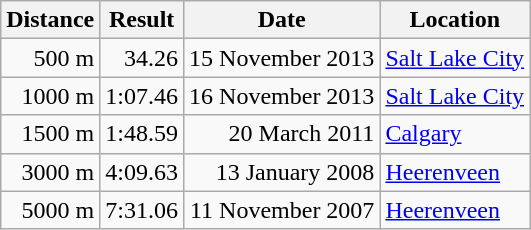<table class="wikitable">
<tr>
<th>Distance</th>
<th>Result</th>
<th>Date</th>
<th>Location</th>
</tr>
<tr align="right">
<td>500 m</td>
<td>34.26</td>
<td>15 November 2013</td>
<td align="left"><a href='#'>Salt Lake City</a></td>
</tr>
<tr align="right">
<td>1000 m</td>
<td>1:07.46</td>
<td>16 November 2013</td>
<td align="left"><a href='#'>Salt Lake City</a></td>
</tr>
<tr align="right">
<td>1500 m</td>
<td>1:48.59</td>
<td>20 March 2011</td>
<td align="left"><a href='#'>Calgary</a></td>
</tr>
<tr align="right">
<td>3000 m</td>
<td>4:09.63</td>
<td>13 January 2008</td>
<td align="left"><a href='#'>Heerenveen</a></td>
</tr>
<tr align="right">
<td>5000 m</td>
<td>7:31.06</td>
<td>11 November 2007</td>
<td align="left"><a href='#'>Heerenveen</a></td>
</tr>
</table>
